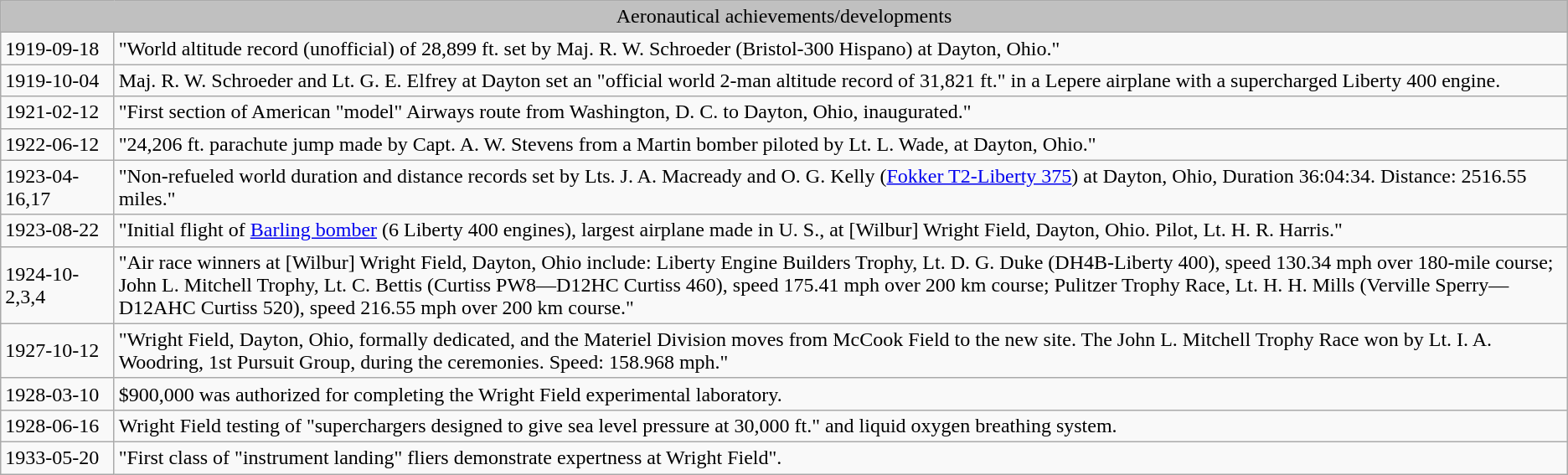<table class="wikitable">
<tr>
<td colspan=6 bgcolor="silver" align=center>Aeronautical achievements/developments</td>
</tr>
<tr>
<td style="white-space: nowrap;">1919-09-18</td>
<td>"World altitude record (unofficial) of 28,899 ft. set by Maj. R. W. Schroeder (Bristol-300 Hispano) at Dayton, Ohio."</td>
</tr>
<tr>
<td>1919-10-04</td>
<td>Maj. R. W. Schroeder and Lt. G. E. Elfrey at Dayton set an "official world 2-man altitude record of 31,821 ft." in a Lepere airplane with a supercharged Liberty 400 engine.</td>
</tr>
<tr>
<td>1921-02-12</td>
<td>"First section of American "model" Airways route from Washington, D. C. to Dayton, Ohio, inaugurated."</td>
</tr>
<tr>
<td>1922-06-12</td>
<td>"24,206 ft. parachute jump made by Capt. A. W. Stevens from a Martin bomber piloted by Lt. L. Wade, at Dayton, Ohio."</td>
</tr>
<tr>
<td>1923-04-16,17</td>
<td>"Non-refueled world duration and distance records set by Lts. J. A. Macready and O. G. Kelly (<a href='#'>Fokker T2-Liberty 375</a>) at Dayton, Ohio, Duration 36:04:34. Distance: 2516.55 miles."</td>
</tr>
<tr>
<td>1923-08-22</td>
<td>"Initial flight of <a href='#'>Barling bomber</a> (6 Liberty 400 engines), largest airplane made in U. S., at [Wilbur] Wright Field, Dayton, Ohio. Pilot, Lt. H. R. Harris."</td>
</tr>
<tr>
<td>1924-10-2,3,4</td>
<td>"Air race winners at [Wilbur] Wright Field, Dayton, Ohio include: Liberty Engine Builders Trophy, Lt. D. G. Duke (DH4B-Liberty 400), speed 130.34 mph over 180-mile course; John L. Mitchell Trophy, Lt. C. Bettis (Curtiss PW8—D12HC Curtiss 460), speed 175.41 mph over 200 km course; Pulitzer Trophy Race, Lt. H. H. Mills (Verville Sperry—D12AHC Curtiss 520), speed 216.55 mph over 200 km course."</td>
</tr>
<tr>
<td>1927-10-12</td>
<td>"Wright Field, Dayton, Ohio, formally dedicated, and the Materiel Division moves from McCook Field to the new site. The John L. Mitchell Trophy Race won by Lt. I. A. Woodring, 1st Pursuit Group, during the ceremonies. Speed: 158.968 mph."</td>
</tr>
<tr>
<td>1928-03-10</td>
<td>$900,000 was authorized for completing the Wright Field experimental laboratory.</td>
</tr>
<tr>
<td>1928-06-16</td>
<td>Wright Field testing of "superchargers designed to give sea level pressure at 30,000 ft." and liquid oxygen breathing system.</td>
</tr>
<tr>
<td>1933-05-20</td>
<td>"First class of "instrument landing" fliers demonstrate expertness at Wright Field".</td>
</tr>
</table>
